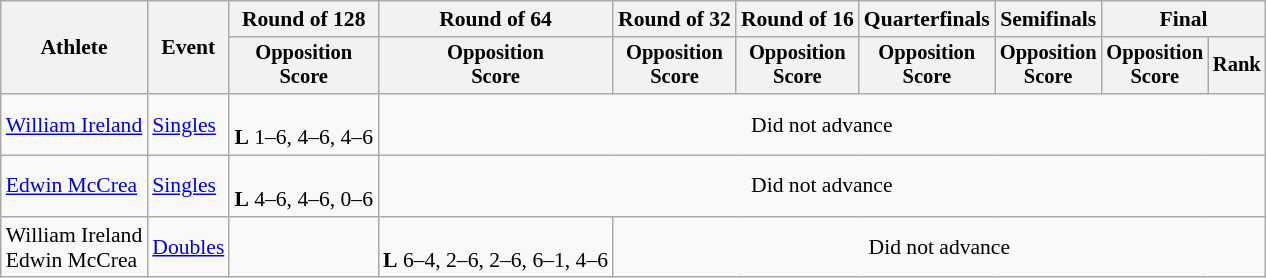<table class=wikitable style="font-size:90%">
<tr>
<th rowspan=2>Athlete</th>
<th rowspan=2>Event</th>
<th>Round of 128</th>
<th>Round of 64</th>
<th>Round of 32</th>
<th>Round of 16</th>
<th>Quarterfinals</th>
<th>Semifinals</th>
<th colspan=2>Final</th>
</tr>
<tr style="font-size:95%">
<th>Opposition<br>Score</th>
<th>Opposition<br>Score</th>
<th>Opposition<br>Score</th>
<th>Opposition<br>Score</th>
<th>Opposition<br>Score</th>
<th>Opposition<br>Score</th>
<th>Opposition<br>Score</th>
<th>Rank</th>
</tr>
<tr align=center>
<td align=left><a href='#'>William Ireland</a></td>
<td align=left><a href='#'>Singles</a></td>
<td><br> <strong>L</strong> 1–6, 4–6, 4–6</td>
<td colspan=7>Did not advance</td>
</tr>
<tr align=center>
<td align=left><a href='#'>Edwin McCrea</a></td>
<td align=left><a href='#'>Singles</a></td>
<td><br> <strong>L</strong> 4–6, 4–6, 0–6</td>
<td colspan=7>Did not advance</td>
</tr>
<tr align=center>
<td align=left>William Ireland <br> Edwin McCrea</td>
<td align=left><a href='#'>Doubles</a></td>
<td></td>
<td> <br> <strong>L</strong> 6–4, 2–6, 2–6, 6–1, 4–6</td>
<td colspan=6>Did not advance</td>
</tr>
</table>
